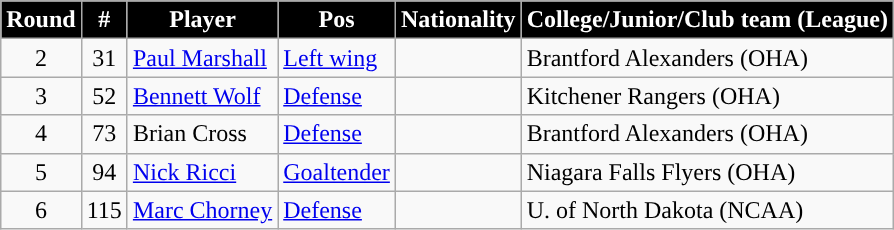<table class="wikitable">
<tr>
<th style="color:white; background:#000000; ">Round</th>
<th style="color:white; background:#000000; ">#</th>
<th style="color:white; background:#000000; ">Player</th>
<th style="color:white; background:#000000; ">Pos</th>
<th style="color:white; background:#000000; ">Nationality</th>
<th style="color:white; background:#000000; ">College/Junior/Club team (League)</th>
</tr>
<tr>
<td align=center>2</td>
<td align=center>31</td>
<td><a href='#'>Paul Marshall</a></td>
<td><a href='#'>Left wing</a></td>
<td></td>
<td>Brantford Alexanders (OHA)</td>
</tr>
<tr>
<td align=center>3</td>
<td align=center>52</td>
<td><a href='#'>Bennett Wolf</a></td>
<td><a href='#'>Defense</a></td>
<td></td>
<td>Kitchener Rangers (OHA)</td>
</tr>
<tr>
<td align=center>4</td>
<td align=center>73</td>
<td>Brian Cross</td>
<td><a href='#'>Defense</a></td>
<td></td>
<td>Brantford Alexanders (OHA)</td>
</tr>
<tr>
<td align=center>5</td>
<td align=center>94</td>
<td><a href='#'>Nick Ricci</a></td>
<td><a href='#'>Goaltender</a></td>
<td></td>
<td>Niagara Falls Flyers (OHA)</td>
</tr>
<tr>
<td align=center>6</td>
<td align=center>115</td>
<td><a href='#'>Marc Chorney</a></td>
<td><a href='#'>Defense</a></td>
<td></td>
<td>U. of North Dakota (NCAA)</td>
</tr>
</table>
